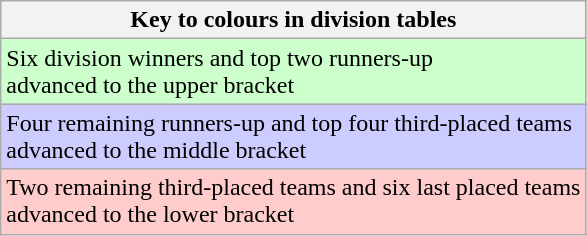<table class="wikitable">
<tr>
<th>Key to colours in division tables</th>
</tr>
<tr bgcolor=#ccffcc>
<td>Six division winners and top two runners-up<br>advanced to the upper bracket</td>
</tr>
<tr bgcolor=#ccccff>
<td>Four remaining runners-up and top four third-placed teams<br>advanced to the middle bracket</td>
</tr>
<tr bgcolor=#ffcccc>
<td>Two remaining third-placed teams and six last placed teams<br>advanced to the lower bracket</td>
</tr>
</table>
